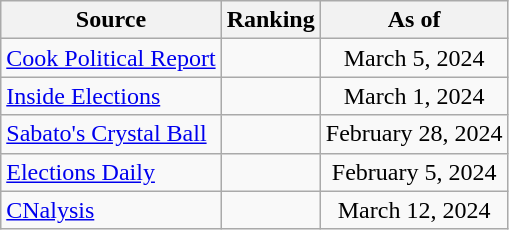<table class="wikitable" style="text-align:center">
<tr>
<th>Source</th>
<th>Ranking</th>
<th>As of</th>
</tr>
<tr>
<td align=left><a href='#'>Cook Political Report</a></td>
<td></td>
<td>March 5, 2024</td>
</tr>
<tr>
<td align=left><a href='#'>Inside Elections</a></td>
<td></td>
<td>March 1, 2024</td>
</tr>
<tr>
<td align=left><a href='#'>Sabato's Crystal Ball</a></td>
<td></td>
<td>February 28, 2024</td>
</tr>
<tr>
<td align=left><a href='#'>Elections Daily</a></td>
<td></td>
<td>February 5, 2024</td>
</tr>
<tr>
<td align=left><a href='#'>CNalysis</a></td>
<td></td>
<td>March 12, 2024</td>
</tr>
</table>
